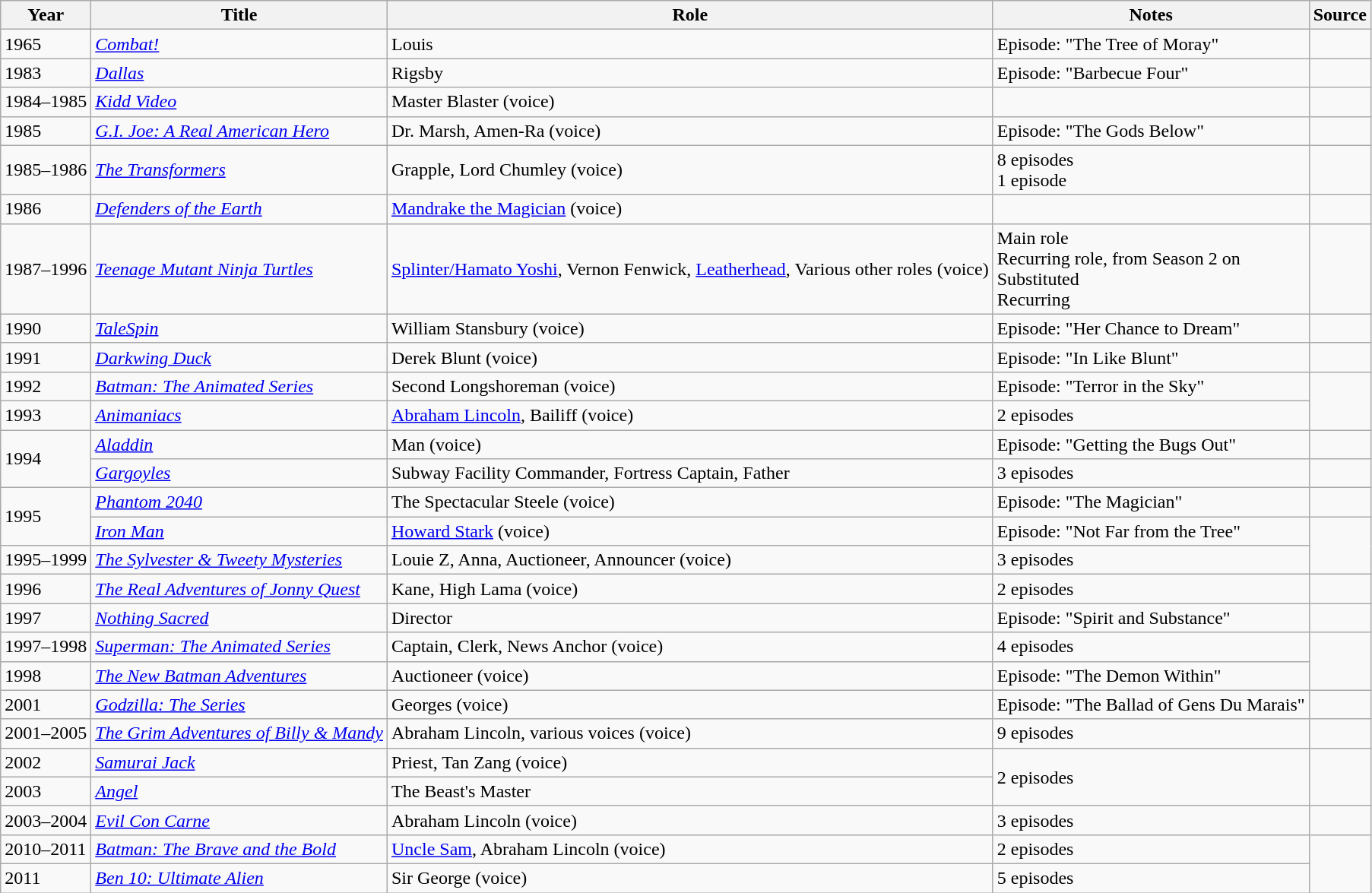<table class="wikitable">
<tr>
<th>Year</th>
<th>Title</th>
<th>Role</th>
<th>Notes</th>
<th>Source</th>
</tr>
<tr>
<td>1965</td>
<td><em><a href='#'>Combat!</a></em></td>
<td>Louis</td>
<td>Episode: "The Tree of Moray"</td>
<td></td>
</tr>
<tr>
<td>1983</td>
<td><em><a href='#'>Dallas</a></em></td>
<td>Rigsby</td>
<td>Episode: "Barbecue Four"</td>
<td></td>
</tr>
<tr>
<td>1984–1985</td>
<td><em><a href='#'>Kidd Video</a></em></td>
<td>Master Blaster (voice)</td>
<td></td>
<td></td>
</tr>
<tr>
<td>1985</td>
<td><em><a href='#'>G.I. Joe: A Real American Hero</a></em></td>
<td>Dr. Marsh, Amen-Ra (voice)</td>
<td>Episode: "The Gods Below"</td>
<td></td>
</tr>
<tr>
<td>1985–1986</td>
<td><em><a href='#'>The Transformers</a></em></td>
<td>Grapple, Lord Chumley (voice)</td>
<td>8 episodes<br>1 episode</td>
<td></td>
</tr>
<tr>
<td>1986</td>
<td><em><a href='#'>Defenders of the Earth</a></em></td>
<td><a href='#'>Mandrake the Magician</a> (voice)</td>
<td></td>
<td></td>
</tr>
<tr>
<td>1987–1996</td>
<td><em><a href='#'>Teenage Mutant Ninja Turtles</a></em></td>
<td><a href='#'>Splinter/Hamato Yoshi</a>, Vernon Fenwick, <a href='#'>Leatherhead</a>, Various other roles (voice)</td>
<td>Main role<br>Recurring role, from Season 2 on<br>Substituted<br>Recurring</td>
<td></td>
</tr>
<tr>
<td>1990</td>
<td><em><a href='#'>TaleSpin</a></em></td>
<td>William Stansbury (voice)</td>
<td>Episode: "Her Chance to Dream"</td>
<td></td>
</tr>
<tr>
<td>1991</td>
<td><em><a href='#'>Darkwing Duck</a></em></td>
<td>Derek Blunt (voice)</td>
<td>Episode: "In Like Blunt"</td>
<td></td>
</tr>
<tr>
<td>1992</td>
<td><em><a href='#'>Batman: The Animated Series</a></em></td>
<td>Second Longshoreman (voice)</td>
<td>Episode: "Terror in the Sky"</td>
<td rowspan="2"></td>
</tr>
<tr>
<td>1993</td>
<td><em><a href='#'>Animaniacs</a></em></td>
<td><a href='#'>Abraham Lincoln</a>, Bailiff (voice)</td>
<td>2 episodes</td>
</tr>
<tr>
<td rowspan="2">1994</td>
<td><em><a href='#'>Aladdin</a></em></td>
<td>Man (voice)</td>
<td>Episode: "Getting the Bugs Out"</td>
<td></td>
</tr>
<tr>
<td><em><a href='#'>Gargoyles</a></em></td>
<td>Subway Facility Commander, Fortress Captain, Father</td>
<td>3 episodes</td>
<td></td>
</tr>
<tr>
<td rowspan="2">1995</td>
<td><em><a href='#'>Phantom 2040</a></em></td>
<td>The Spectacular Steele (voice)</td>
<td>Episode: "The Magician"</td>
<td></td>
</tr>
<tr>
<td><em><a href='#'>Iron Man</a></em></td>
<td><a href='#'>Howard Stark</a> (voice)</td>
<td>Episode: "Not Far from the Tree"</td>
<td rowspan="2"></td>
</tr>
<tr>
<td>1995–1999</td>
<td><em><a href='#'>The Sylvester & Tweety Mysteries</a></em></td>
<td>Louie Z, Anna, Auctioneer, Announcer (voice)</td>
<td>3 episodes</td>
</tr>
<tr>
<td>1996</td>
<td><em><a href='#'>The Real Adventures of Jonny Quest</a></em></td>
<td>Kane, High Lama (voice)</td>
<td>2 episodes</td>
<td></td>
</tr>
<tr>
<td>1997</td>
<td><em><a href='#'>Nothing Sacred</a></em></td>
<td>Director</td>
<td>Episode: "Spirit and Substance"</td>
<td></td>
</tr>
<tr>
<td>1997–1998</td>
<td><em><a href='#'>Superman: The Animated Series</a></em></td>
<td>Captain, Clerk, News Anchor (voice)</td>
<td>4 episodes</td>
<td rowspan="2"></td>
</tr>
<tr>
<td>1998</td>
<td><em><a href='#'>The New Batman Adventures</a></em></td>
<td>Auctioneer (voice)</td>
<td>Episode: "The Demon Within"</td>
</tr>
<tr>
<td>2001</td>
<td><em><a href='#'>Godzilla: The Series</a></em></td>
<td>Georges (voice)</td>
<td>Episode: "The Ballad of Gens Du Marais"</td>
<td></td>
</tr>
<tr>
<td>2001–2005</td>
<td><em><a href='#'>The Grim Adventures of Billy & Mandy</a></em></td>
<td>Abraham Lincoln, various voices (voice)</td>
<td>9 episodes</td>
<td></td>
</tr>
<tr>
<td>2002</td>
<td><em><a href='#'>Samurai Jack</a></em></td>
<td>Priest, Tan Zang (voice)</td>
<td rowspan="2">2 episodes</td>
<td rowspan="2"></td>
</tr>
<tr>
<td>2003</td>
<td><em><a href='#'>Angel</a></em></td>
<td>The Beast's Master</td>
</tr>
<tr>
<td>2003–2004</td>
<td><em><a href='#'>Evil Con Carne</a></em></td>
<td>Abraham Lincoln (voice)</td>
<td>3 episodes</td>
<td></td>
</tr>
<tr>
<td>2010–2011</td>
<td><em><a href='#'>Batman: The Brave and the Bold</a></em></td>
<td><a href='#'>Uncle Sam</a>, Abraham Lincoln (voice)</td>
<td>2 episodes</td>
<td rowspan="2"></td>
</tr>
<tr>
<td>2011</td>
<td><em><a href='#'>Ben 10: Ultimate Alien</a></em></td>
<td>Sir George (voice)</td>
<td>5 episodes</td>
</tr>
</table>
